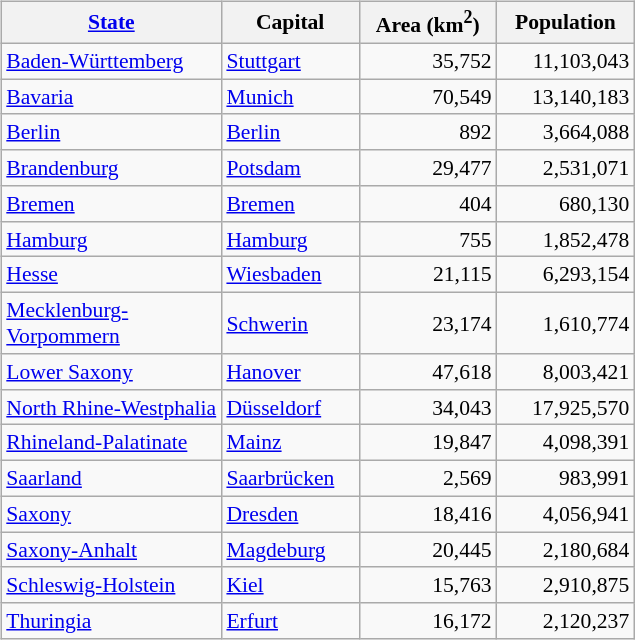<table cellspacing="2px">
<tr>
<td><br><table class="sortable wikitable" style="text-align:left; font-size:90%;">
<tr style="font-size:100%; text-align:right;">
<th style="width:140px;"><a href='#'>State</a></th>
<th style="width:85px;">Capital</th>
<th style="width:85px;">Area (km<sup>2</sup>)</th>
<th style="width:85px;">Population</th>
</tr>
<tr>
<td><a href='#'>Baden-Württemberg</a></td>
<td><a href='#'>Stuttgart</a></td>
<td style="text-align:right">35,752</td>
<td style="text-align:right">11,103,043</td>
</tr>
<tr>
<td><a href='#'>Bavaria</a></td>
<td><a href='#'>Munich</a></td>
<td style="text-align:right">70,549</td>
<td style="text-align:right">13,140,183</td>
</tr>
<tr>
<td><a href='#'>Berlin</a></td>
<td><a href='#'>Berlin</a></td>
<td style="text-align:right">892</td>
<td style="text-align:right">3,664,088</td>
</tr>
<tr>
<td><a href='#'>Brandenburg</a></td>
<td><a href='#'>Potsdam</a></td>
<td style="text-align:right">29,477</td>
<td style="text-align:right">2,531,071</td>
</tr>
<tr>
<td><a href='#'>Bremen</a></td>
<td><a href='#'>Bremen</a></td>
<td style="text-align:right">404</td>
<td style="text-align:right">680,130</td>
</tr>
<tr>
<td><a href='#'>Hamburg</a></td>
<td><a href='#'>Hamburg</a></td>
<td style="text-align:right">755</td>
<td style="text-align:right">1,852,478</td>
</tr>
<tr>
<td><a href='#'>Hesse</a></td>
<td><a href='#'>Wiesbaden</a></td>
<td style="text-align:right">21,115</td>
<td style="text-align:right">6,293,154</td>
</tr>
<tr>
<td><a href='#'>Mecklenburg-Vorpommern</a></td>
<td><a href='#'>Schwerin</a></td>
<td style="text-align:right">23,174</td>
<td style="text-align:right">1,610,774</td>
</tr>
<tr>
<td><a href='#'>Lower Saxony</a></td>
<td><a href='#'>Hanover</a></td>
<td style="text-align:right">47,618</td>
<td style="text-align:right">8,003,421</td>
</tr>
<tr>
<td><a href='#'>North Rhine-Westphalia</a></td>
<td><a href='#'>Düsseldorf</a></td>
<td style="text-align:right">34,043</td>
<td style="text-align:right">17,925,570</td>
</tr>
<tr>
<td><a href='#'>Rhineland-Palatinate</a></td>
<td><a href='#'>Mainz</a></td>
<td style="text-align:right">19,847</td>
<td style="text-align:right">4,098,391</td>
</tr>
<tr>
<td><a href='#'>Saarland</a></td>
<td><a href='#'>Saarbrücken</a></td>
<td style="text-align:right">2,569</td>
<td style="text-align:right">983,991</td>
</tr>
<tr>
<td><a href='#'>Saxony</a></td>
<td><a href='#'>Dresden</a></td>
<td style="text-align:right">18,416</td>
<td style="text-align:right">4,056,941</td>
</tr>
<tr>
<td><a href='#'>Saxony-Anhalt</a></td>
<td><a href='#'>Magdeburg</a></td>
<td style="text-align:right">20,445</td>
<td style="text-align:right">2,180,684</td>
</tr>
<tr>
<td><a href='#'>Schleswig-Holstein</a></td>
<td><a href='#'>Kiel</a></td>
<td style="text-align:right">15,763</td>
<td style="text-align:right">2,910,875</td>
</tr>
<tr>
<td><a href='#'>Thuringia</a></td>
<td><a href='#'>Erfurt</a></td>
<td style="text-align:right">16,172</td>
<td style="text-align:right">2,120,237</td>
</tr>
</table>
</td>
</tr>
</table>
